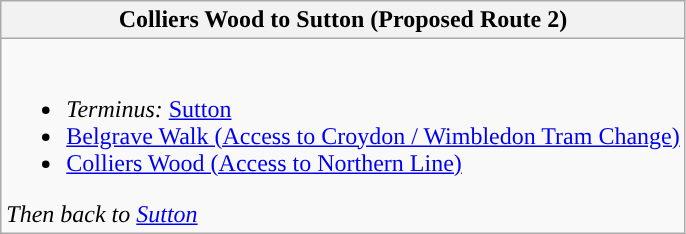<table class="wikitable" style="border-collapse: collapse;">
<tr>
<th style="background:#">Colliers Wood to Sutton (Proposed Route 2)</th>
</tr>
<tr>
<td valign="top"><br><ul><li><em>Terminus:</em> <a href='#'>Sutton</a> </li><li><a href='#'>Belgrave Walk (Access to Croydon / Wimbledon Tram Change)</a> </li><li><a href='#'>Colliers Wood (Access to Northern Line)</a> </li></ul><em>Then back to <a href='#'>Sutton</a></em></td>
</tr>
</table>
